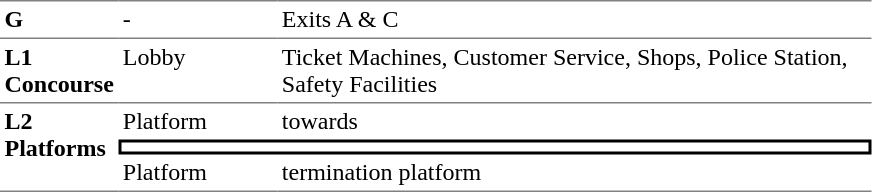<table border=0 cellspacing=0 cellpadding=3>
<tr>
<td style="border-top:solid 1px gray;" width=50 valign=top><strong>G</strong></td>
<td style="border-top:solid 1px gray;" width=100 valign=top>-</td>
<td style="border-top:solid 1px gray;" width=390 valign=top>Exits A & C</td>
</tr>
<tr>
<td style="border-bottom:solid 1px gray; border-top:solid 1px gray;" valign=top><strong>L1<br>Concourse</strong></td>
<td style="border-bottom:solid 1px gray; border-top:solid 1px gray;" valign=top>Lobby</td>
<td style="border-bottom:solid 1px gray; border-top:solid 1px gray;" valign=top>Ticket Machines, Customer Service, Shops, Police Station, Safety Facilities</td>
</tr>
<tr>
<td style="border-bottom:solid 1px gray;" rowspan=3 valign=top><strong>L2<br>Platforms</strong></td>
<td>Platform </td>
<td>  towards  </td>
</tr>
<tr>
<td style="border-right:solid 2px black;border-left:solid 2px black;border-top:solid 2px black;border-bottom:solid 2px black;text-align:center;" colspan=2></td>
</tr>
<tr>
<td style="border-bottom:solid 1px gray;">Platform </td>
<td style="border-bottom:solid 1px gray;"> termination platform </td>
</tr>
</table>
